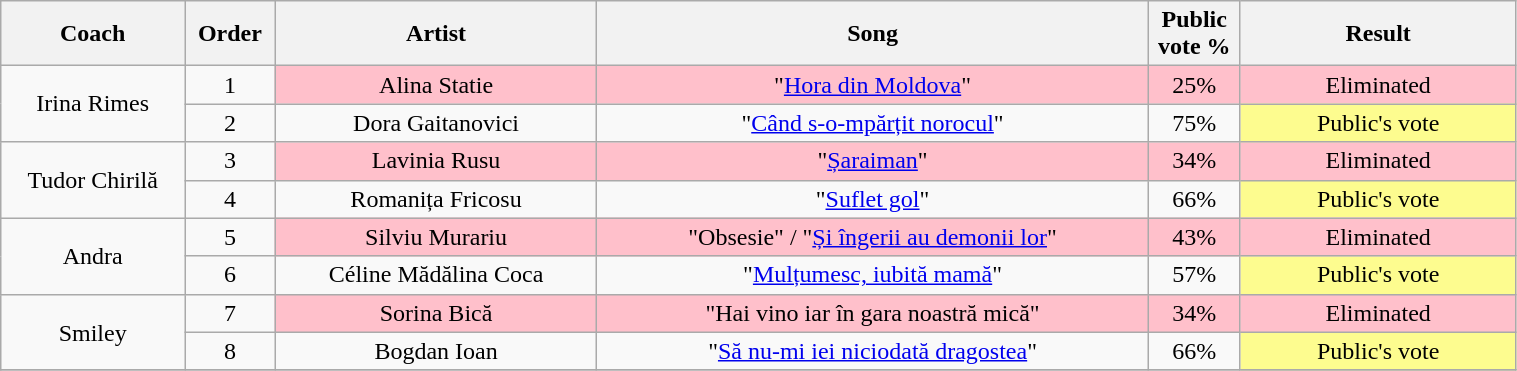<table class="wikitable" style="text-align: center; width:80%;">
<tr>
<th style="width:08%;">Coach</th>
<th style="width:02%;">Order</th>
<th style="width:14%;">Artist</th>
<th style="width:24%;">Song</th>
<th style="width:02%;">Public vote %</th>
<th style="width:12%;">Result</th>
</tr>
<tr>
<td rowspan="2">Irina Rimes</td>
<td>1</td>
<td style="background:pink;">Alina Statie</td>
<td style="background:pink;">"<a href='#'>Hora din Moldova</a>"</td>
<td style="background:pink;">25%</td>
<td style="background:pink;">Eliminated</td>
</tr>
<tr>
<td>2</td>
<td>Dora Gaitanovici</td>
<td>"<a href='#'>Când s-o-mpărțit norocul</a>"</td>
<td>75%</td>
<td style="background:#fdfc8f;">Public's vote</td>
</tr>
<tr>
<td rowspan="2">Tudor Chirilă</td>
<td>3</td>
<td style="background:pink;">Lavinia Rusu</td>
<td style="background:pink;">"<a href='#'>Șaraiman</a>"</td>
<td style="background:pink;">34%</td>
<td style="background:pink;">Eliminated</td>
</tr>
<tr>
<td>4</td>
<td>Romanița Fricosu</td>
<td>"<a href='#'>Suflet gol</a>"</td>
<td>66%</td>
<td style="background:#fdfc8f;">Public's vote</td>
</tr>
<tr>
<td rowspan="2">Andra</td>
<td>5</td>
<td style="background:pink;">Silviu Murariu</td>
<td style="background:pink;">"Obsesie" / "<a href='#'>Și îngerii au demonii lor</a>"</td>
<td style="background:pink;">43%</td>
<td style="background:pink;">Eliminated</td>
</tr>
<tr>
<td>6</td>
<td>Céline Mădălina Coca</td>
<td>"<a href='#'>Mulțumesc, iubită mamă</a>"</td>
<td>57%</td>
<td style="background:#fdfc8f;">Public's vote</td>
</tr>
<tr>
<td rowspan="2">Smiley</td>
<td>7</td>
<td style="background:pink;">Sorina Bică</td>
<td style="background:pink;">"Hai vino iar în gara noastră mică"</td>
<td style="background:pink;">34%</td>
<td style="background:pink;">Eliminated</td>
</tr>
<tr>
<td>8</td>
<td>Bogdan Ioan</td>
<td>"<a href='#'>Să nu-mi iei niciodată dragostea</a>"</td>
<td>66%</td>
<td style="background:#fdfc8f;">Public's vote</td>
</tr>
<tr>
</tr>
</table>
